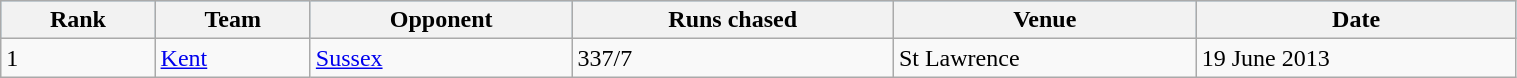<table class="wikitable" width=80%>
<tr bgcolor=#87cefa>
<th>Rank</th>
<th>Team</th>
<th>Opponent</th>
<th>Runs chased</th>
<th>Venue</th>
<th>Date</th>
</tr>
<tr>
<td>1</td>
<td> <a href='#'>Kent</a></td>
<td> <a href='#'>Sussex</a></td>
<td>337/7</td>
<td>St Lawrence</td>
<td>19 June 2013</td>
</tr>
</table>
